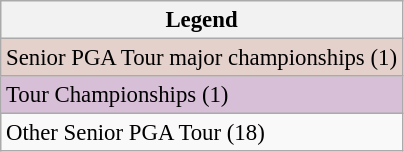<table class="wikitable" style="font-size:95%;">
<tr>
<th>Legend</th>
</tr>
<tr style="background:#e5d1cb;">
<td>Senior PGA Tour major championships (1)</td>
</tr>
<tr style="background:thistle;">
<td>Tour Championships (1)</td>
</tr>
<tr>
<td>Other Senior PGA Tour (18)</td>
</tr>
</table>
